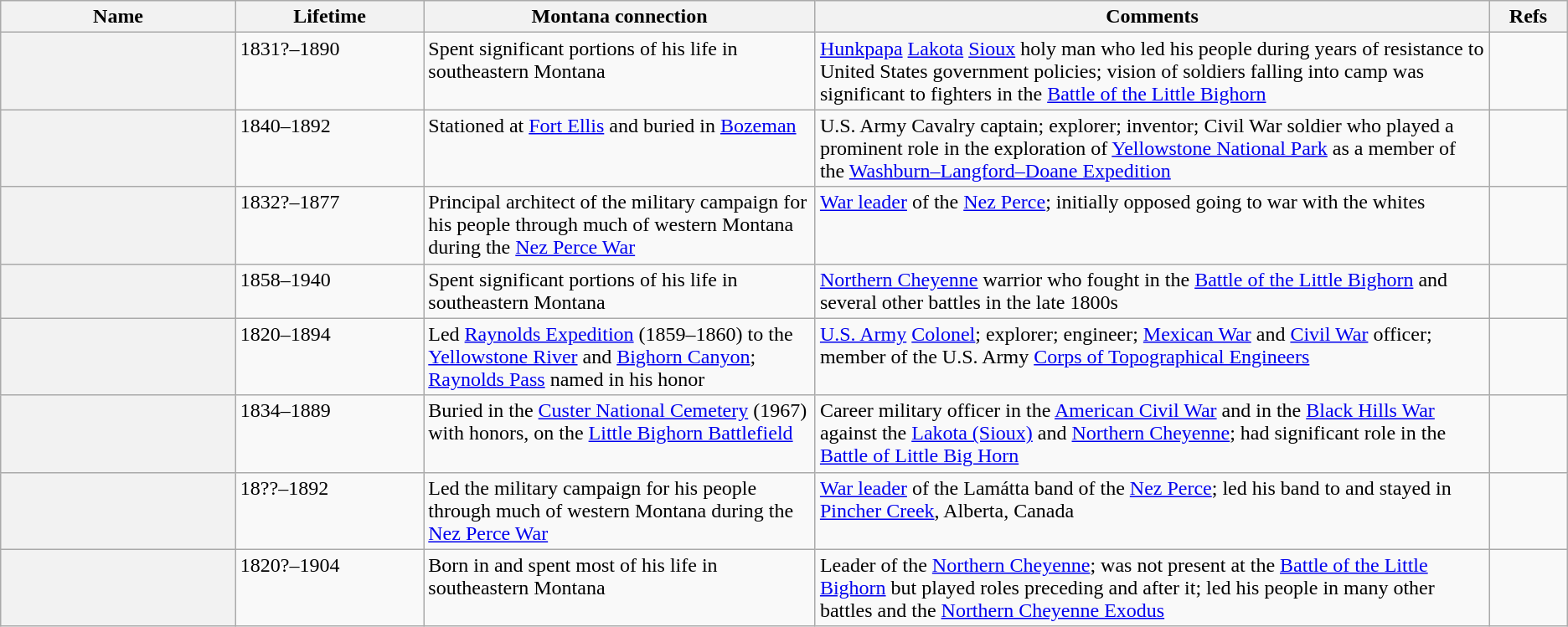<table class="sortable wikitable plainrowheaders">
<tr>
<th style="width:15%;" scope="col">Name</th>
<th style="width:12%;" scope="col">Lifetime</th>
<th class="unsortable" style="width:25%;" scope="col">Montana connection</th>
<th class="unsortable" style="width:43%;" scope="col">Comments</th>
<th class="unsortable" style="width:5%;" scope="col">Refs</th>
</tr>
<tr valign="top">
<th scope="row"></th>
<td>1831?–1890</td>
<td>Spent significant portions of his life in southeastern Montana</td>
<td><a href='#'>Hunkpapa</a> <a href='#'>Lakota</a> <a href='#'>Sioux</a> holy man who led his people during years of resistance to United States government policies; vision of soldiers falling into camp was significant to fighters in the <a href='#'>Battle of the Little Bighorn</a></td>
<td style="text-align:center;"></td>
</tr>
<tr valign="top">
<th scope="row"></th>
<td>1840–1892</td>
<td>Stationed at <a href='#'>Fort Ellis</a> and buried in <a href='#'>Bozeman</a></td>
<td>U.S. Army Cavalry captain; explorer; inventor; Civil War soldier who played a prominent role in the exploration of <a href='#'>Yellowstone National Park</a> as a member of the <a href='#'>Washburn–Langford–Doane Expedition</a></td>
<td style="text-align:center;"></td>
</tr>
<tr valign="top">
<th scope="row"></th>
<td>1832?–1877</td>
<td>Principal architect of the military campaign for his people through much of western Montana during the <a href='#'>Nez Perce War</a></td>
<td><a href='#'>War leader</a> of the <a href='#'>Nez Perce</a>; initially opposed going to war with the whites</td>
<td style="text-align:center;"></td>
</tr>
<tr valign="top">
<th scope="row"></th>
<td>1858–1940</td>
<td>Spent significant portions of his life in southeastern Montana</td>
<td><a href='#'>Northern Cheyenne</a> warrior who fought in the <a href='#'>Battle of the Little Bighorn</a> and several other battles in the late 1800s</td>
<td style="text-align:center;"></td>
</tr>
<tr valign="top">
<th scope="row"></th>
<td>1820–1894</td>
<td>Led <a href='#'>Raynolds Expedition</a> (1859–1860) to the <a href='#'>Yellowstone River</a> and <a href='#'>Bighorn Canyon</a>; <a href='#'>Raynolds Pass</a> named in his honor</td>
<td><a href='#'>U.S. Army</a> <a href='#'>Colonel</a>; explorer; engineer; <a href='#'>Mexican War</a> and <a href='#'>Civil War</a> officer; member of the U.S. Army <a href='#'>Corps of Topographical Engineers</a></td>
<td style="text-align:center;"></td>
</tr>
<tr valign="top">
<th scope="row"></th>
<td>1834–1889</td>
<td>Buried in the <a href='#'>Custer National Cemetery</a> (1967) with honors, on the <a href='#'>Little Bighorn Battlefield</a></td>
<td>Career military officer in the <a href='#'>American Civil War</a> and in the <a href='#'>Black Hills War</a> against the <a href='#'>Lakota (Sioux)</a> and <a href='#'>Northern Cheyenne</a>; had significant role in the <a href='#'>Battle of Little Big Horn</a></td>
<td style="text-align:center;"></td>
</tr>
<tr valign="top">
<th scope="row"></th>
<td>18??–1892</td>
<td>Led the military campaign for his people through much of western Montana during the <a href='#'>Nez Perce War</a></td>
<td><a href='#'>War leader</a> of the Lamátta band of the <a href='#'>Nez Perce</a>; led his band to and stayed in <a href='#'>Pincher Creek</a>, Alberta, Canada</td>
<td style="text-align:center;"></td>
</tr>
<tr valign="top">
<th scope="row"></th>
<td>1820?–1904</td>
<td>Born in and spent most of his life in southeastern Montana</td>
<td>Leader of the <a href='#'>Northern Cheyenne</a>; was not present at the <a href='#'>Battle of the Little Bighorn</a> but played roles preceding and after it; led his people in many other battles and the <a href='#'>Northern Cheyenne Exodus</a></td>
<td style="text-align:center;"></td>
</tr>
</table>
